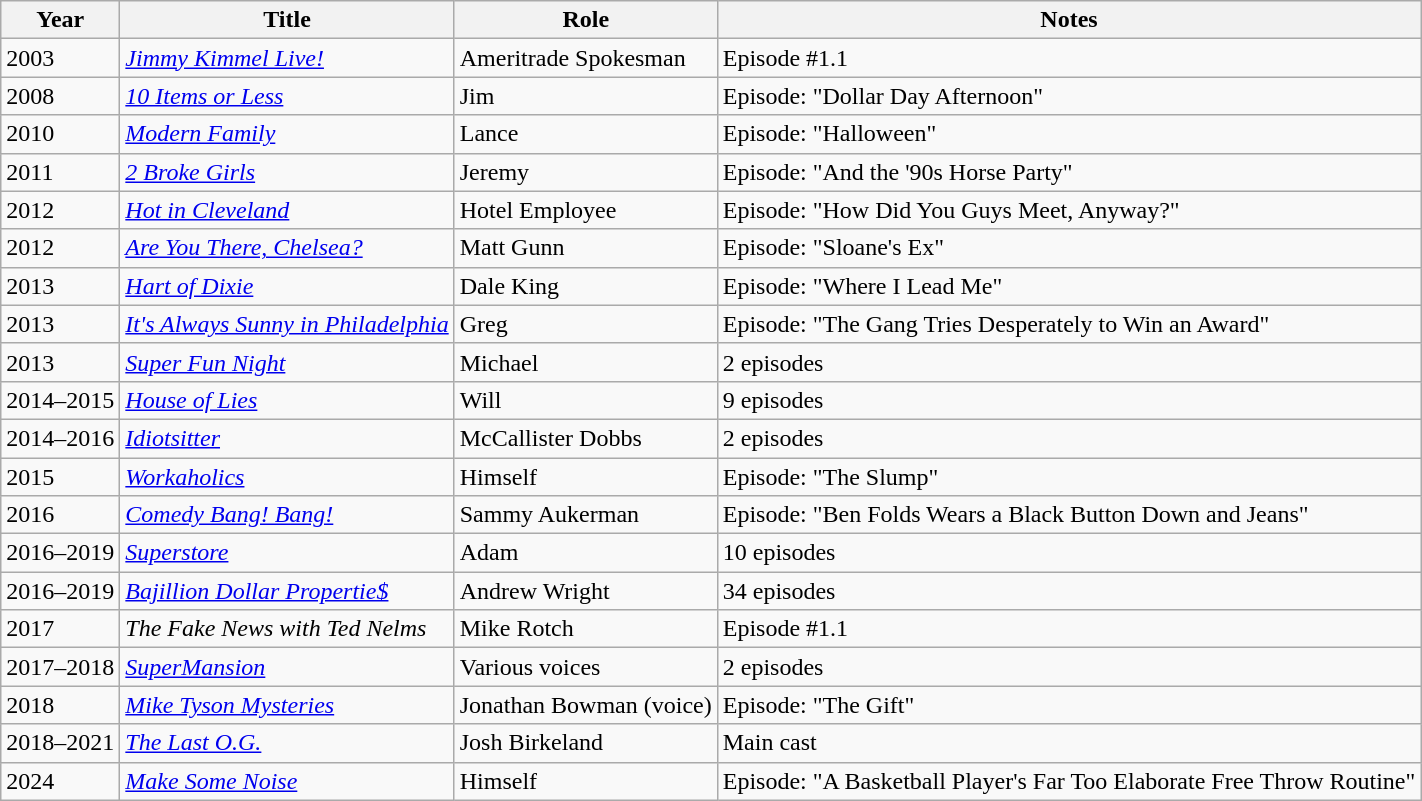<table class="wikitable sortable">
<tr>
<th>Year</th>
<th>Title</th>
<th>Role</th>
<th class="unsortable">Notes</th>
</tr>
<tr>
<td>2003</td>
<td><em><a href='#'>Jimmy Kimmel Live!</a></em></td>
<td>Ameritrade Spokesman</td>
<td>Episode #1.1</td>
</tr>
<tr>
<td>2008</td>
<td><em><a href='#'>10 Items or Less</a></em></td>
<td>Jim</td>
<td>Episode: "Dollar Day Afternoon"</td>
</tr>
<tr>
<td>2010</td>
<td><em><a href='#'>Modern Family</a></em></td>
<td>Lance</td>
<td>Episode: "Halloween"</td>
</tr>
<tr>
<td>2011</td>
<td><em><a href='#'>2 Broke Girls</a></em></td>
<td>Jeremy</td>
<td>Episode: "And the '90s Horse Party"</td>
</tr>
<tr>
<td>2012</td>
<td><em><a href='#'>Hot in Cleveland</a></em></td>
<td>Hotel Employee</td>
<td>Episode: "How Did You Guys Meet, Anyway?"</td>
</tr>
<tr>
<td>2012</td>
<td><em><a href='#'>Are You There, Chelsea?</a></em></td>
<td>Matt Gunn</td>
<td>Episode: "Sloane's Ex"</td>
</tr>
<tr>
<td>2013</td>
<td><em><a href='#'>Hart of Dixie</a></em></td>
<td>Dale King</td>
<td>Episode: "Where I Lead Me"</td>
</tr>
<tr>
<td>2013</td>
<td><em><a href='#'>It's Always Sunny in Philadelphia</a></em></td>
<td>Greg</td>
<td>Episode: "The Gang Tries Desperately to Win an Award"</td>
</tr>
<tr>
<td>2013</td>
<td><em><a href='#'>Super Fun Night</a></em></td>
<td>Michael</td>
<td>2 episodes</td>
</tr>
<tr>
<td>2014–2015</td>
<td><em><a href='#'>House of Lies</a></em></td>
<td>Will</td>
<td>9 episodes</td>
</tr>
<tr>
<td>2014–2016</td>
<td><em><a href='#'>Idiotsitter</a></em></td>
<td>McCallister Dobbs</td>
<td>2 episodes</td>
</tr>
<tr>
<td>2015</td>
<td><em><a href='#'>Workaholics</a></em></td>
<td>Himself</td>
<td>Episode: "The Slump"</td>
</tr>
<tr>
<td>2016</td>
<td><em><a href='#'>Comedy Bang! Bang!</a></em></td>
<td>Sammy Aukerman</td>
<td>Episode: "Ben Folds Wears a Black Button Down and Jeans"</td>
</tr>
<tr>
<td>2016–2019</td>
<td><em><a href='#'>Superstore</a></em></td>
<td>Adam</td>
<td>10 episodes</td>
</tr>
<tr>
<td>2016–2019</td>
<td><em><a href='#'>Bajillion Dollar Propertie$</a></em></td>
<td>Andrew Wright</td>
<td>34 episodes</td>
</tr>
<tr>
<td>2017</td>
<td><em>The Fake News with Ted Nelms</em></td>
<td>Mike Rotch</td>
<td>Episode #1.1</td>
</tr>
<tr>
<td>2017–2018</td>
<td><em><a href='#'>SuperMansion</a></em></td>
<td>Various voices</td>
<td>2 episodes</td>
</tr>
<tr>
<td>2018</td>
<td><em><a href='#'>Mike Tyson Mysteries</a></em></td>
<td>Jonathan Bowman (voice)</td>
<td>Episode: "The Gift"</td>
</tr>
<tr>
<td>2018–2021</td>
<td><em><a href='#'>The Last O.G.</a></em></td>
<td>Josh Birkeland</td>
<td>Main cast</td>
</tr>
<tr>
<td>2024</td>
<td><em><a href='#'>Make Some Noise</a></em></td>
<td>Himself</td>
<td>Episode: "A Basketball Player's Far Too Elaborate Free Throw Routine"</td>
</tr>
</table>
